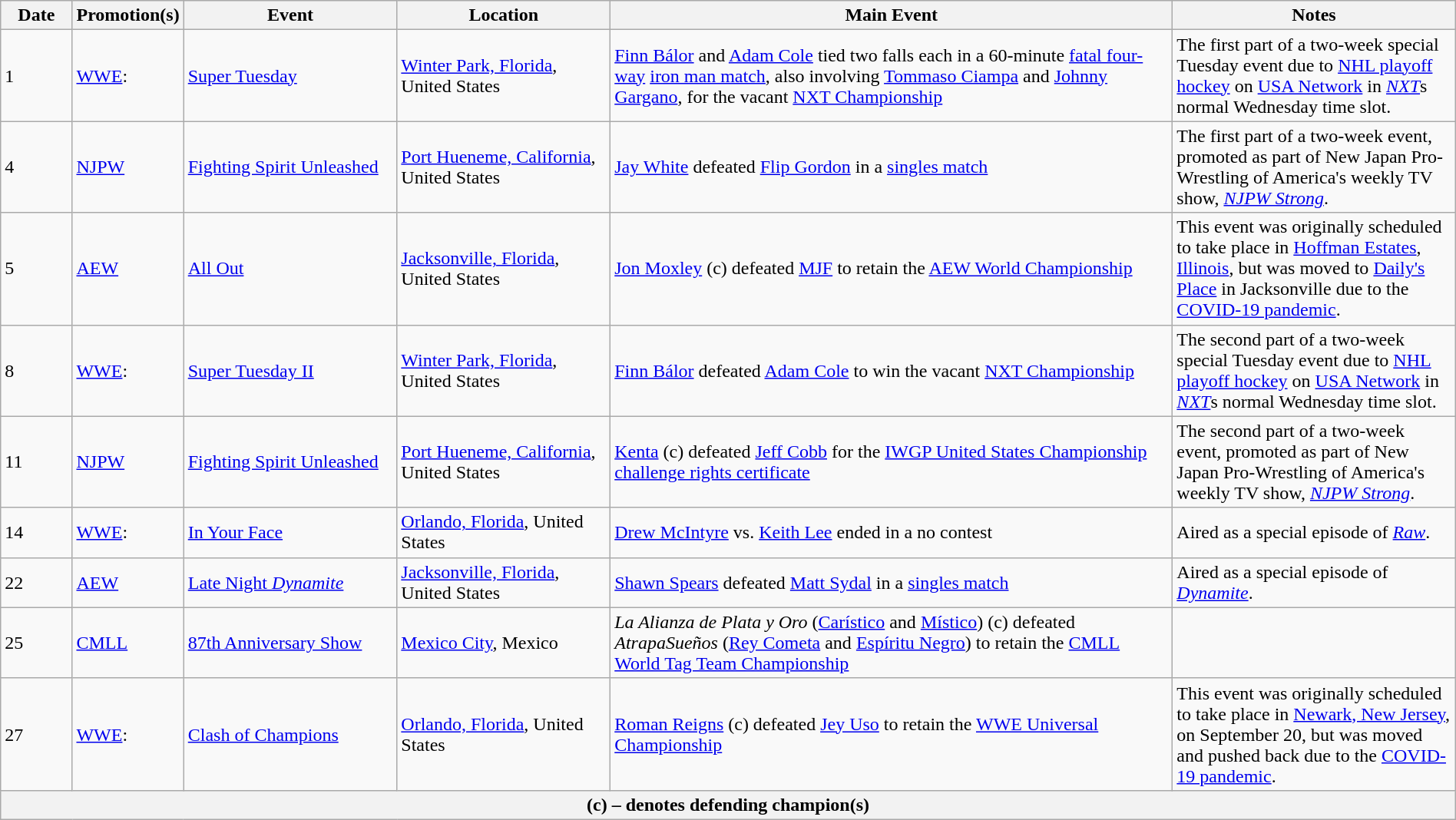<table class="wikitable" style="width:100%;">
<tr>
<th width="5%">Date</th>
<th width="5%">Promotion(s)</th>
<th style="width:15%;">Event</th>
<th style="width:15%;">Location</th>
<th style="width:40%;">Main Event</th>
<th style="width:20%;">Notes</th>
</tr>
<tr>
<td>1</td>
<td><a href='#'>WWE</a>:</td>
<td><a href='#'>Super Tuesday</a></td>
<td><a href='#'>Winter Park, Florida</a>, United States</td>
<td><a href='#'>Finn Bálor</a> and <a href='#'>Adam Cole</a> tied two falls each in a 60-minute <a href='#'>fatal four-way</a> <a href='#'>iron man match</a>, also involving <a href='#'>Tommaso Ciampa</a> and <a href='#'>Johnny Gargano</a>, for the vacant <a href='#'>NXT Championship</a></td>
<td>The first part of a two-week special Tuesday event due to <a href='#'>NHL playoff hockey</a> on <a href='#'>USA Network</a> in <em><a href='#'>NXT</a></em>s normal Wednesday time slot.</td>
</tr>
<tr>
<td>4</td>
<td><a href='#'>NJPW</a></td>
<td><a href='#'>Fighting Spirit Unleashed</a><br></td>
<td><a href='#'>Port Hueneme, California</a>, United States</td>
<td><a href='#'>Jay White</a> defeated <a href='#'>Flip Gordon</a> in a <a href='#'>singles match</a></td>
<td>The first part of a two-week event, promoted as part of New Japan Pro-Wrestling of America's weekly TV show, <em><a href='#'>NJPW Strong</a></em>.</td>
</tr>
<tr>
<td>5</td>
<td><a href='#'>AEW</a></td>
<td><a href='#'>All Out</a></td>
<td><a href='#'>Jacksonville, Florida</a>, United States</td>
<td><a href='#'>Jon Moxley</a> (c) defeated <a href='#'>MJF</a> to retain the <a href='#'>AEW World Championship</a></td>
<td>This event was originally scheduled to take place in <a href='#'>Hoffman Estates</a>, <a href='#'>Illinois</a>, but was moved to <a href='#'>Daily's Place</a> in Jacksonville due to the <a href='#'>COVID-19 pandemic</a>.</td>
</tr>
<tr>
<td>8</td>
<td><a href='#'>WWE</a>:</td>
<td><a href='#'>Super Tuesday II</a></td>
<td><a href='#'>Winter Park, Florida</a>, United States</td>
<td><a href='#'>Finn Bálor</a> defeated <a href='#'>Adam Cole</a> to win the vacant <a href='#'>NXT Championship</a></td>
<td>The second part of a two-week special Tuesday event due to <a href='#'>NHL playoff hockey</a> on <a href='#'>USA Network</a> in <em><a href='#'>NXT</a></em>s normal Wednesday time slot.</td>
</tr>
<tr>
<td>11</td>
<td><a href='#'>NJPW</a></td>
<td><a href='#'>Fighting Spirit Unleashed</a><br></td>
<td><a href='#'>Port Hueneme, California</a>, United States</td>
<td><a href='#'>Kenta</a> (c) defeated <a href='#'>Jeff Cobb</a> for the <a href='#'>IWGP United States Championship</a> <a href='#'>challenge rights certificate</a></td>
<td>The second part of a two-week event, promoted as part of New Japan Pro-Wrestling of America's weekly TV show, <em><a href='#'>NJPW Strong</a></em>.</td>
</tr>
<tr>
<td>14</td>
<td><a href='#'>WWE</a>:</td>
<td><a href='#'>In Your Face</a></td>
<td><a href='#'>Orlando, Florida</a>, United States</td>
<td><a href='#'>Drew McIntyre</a> vs. <a href='#'>Keith Lee</a> ended in a no contest</td>
<td>Aired as a special episode of <em><a href='#'>Raw</a></em>.</td>
</tr>
<tr>
<td>22</td>
<td><a href='#'>AEW</a></td>
<td><a href='#'>Late Night <em>Dynamite</em></a></td>
<td><a href='#'>Jacksonville, Florida</a>, United States</td>
<td><a href='#'>Shawn Spears</a> defeated <a href='#'>Matt Sydal</a> in a <a href='#'>singles match</a></td>
<td>Aired as a special episode of <em><a href='#'>Dynamite</a></em>.</td>
</tr>
<tr>
<td>25</td>
<td><a href='#'>CMLL</a></td>
<td><a href='#'>87th Anniversary Show</a></td>
<td><a href='#'>Mexico City</a>, Mexico</td>
<td><em>La Alianza de Plata y Oro</em> (<a href='#'>Carístico</a> and <a href='#'>Místico</a>) (c) defeated <em>AtrapaSueños</em> (<a href='#'>Rey Cometa</a> and <a href='#'>Espíritu Negro</a>) to retain the <a href='#'>CMLL World Tag Team Championship</a></td>
<td></td>
</tr>
<tr>
<td>27</td>
<td><a href='#'>WWE</a>:</td>
<td><a href='#'>Clash of Champions</a></td>
<td><a href='#'>Orlando, Florida</a>, United States</td>
<td><a href='#'>Roman Reigns</a> (c) defeated <a href='#'>Jey Uso</a> to retain the <a href='#'>WWE Universal Championship</a></td>
<td>This event was originally scheduled to take place in <a href='#'>Newark, New Jersey</a>, on September 20, but was moved and pushed back due to the <a href='#'>COVID-19 pandemic</a>.</td>
</tr>
<tr>
<th colspan="6">(c) – denotes defending champion(s)</th>
</tr>
</table>
